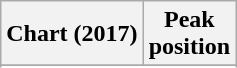<table class="wikitable sortable plainrowheaders" style="text-align:center">
<tr>
<th scope="col">Chart (2017)</th>
<th scope="col">Peak<br>position</th>
</tr>
<tr>
</tr>
<tr>
</tr>
<tr>
</tr>
<tr>
</tr>
</table>
